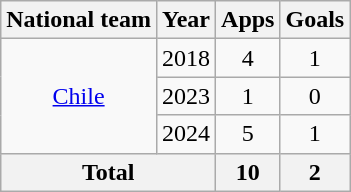<table class=wikitable style=text-align:center>
<tr>
<th>National team</th>
<th>Year</th>
<th>Apps</th>
<th>Goals</th>
</tr>
<tr>
<td rowspan="3"><a href='#'>Chile</a></td>
<td>2018</td>
<td>4</td>
<td>1</td>
</tr>
<tr>
<td>2023</td>
<td>1</td>
<td>0</td>
</tr>
<tr>
<td>2024</td>
<td>5</td>
<td>1</td>
</tr>
<tr>
<th colspan="2">Total</th>
<th>10</th>
<th>2</th>
</tr>
</table>
